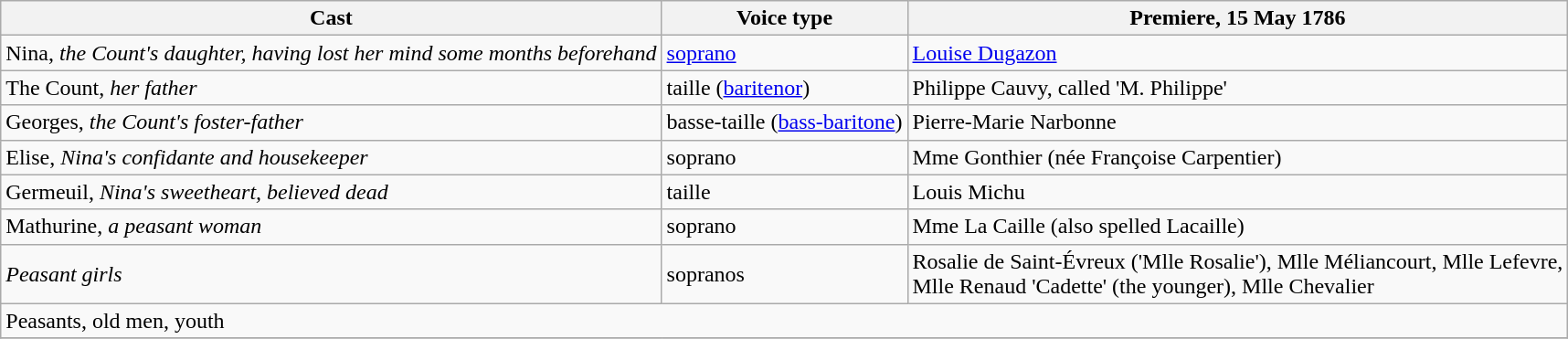<table class="wikitable">
<tr>
<th>Cast</th>
<th>Voice type</th>
<th>Premiere, 15 May 1786<br></th>
</tr>
<tr>
<td>Nina, <em>the Count's daughter, having lost her mind some months beforehand</em></td>
<td><a href='#'>soprano</a></td>
<td><a href='#'>Louise Dugazon</a></td>
</tr>
<tr>
<td>The Count, <em>her father</em></td>
<td>taille (<a href='#'>baritenor</a>)</td>
<td>Philippe Cauvy, called 'M. Philippe'</td>
</tr>
<tr>
<td>Georges, <em>the Count's foster-father</em></td>
<td>basse-taille (<a href='#'>bass-baritone</a>)</td>
<td>Pierre-Marie Narbonne</td>
</tr>
<tr>
<td>Elise, <em>Nina's confidante and housekeeper</em></td>
<td>soprano</td>
<td>Mme Gonthier (née Françoise Carpentier)</td>
</tr>
<tr>
<td>Germeuil, <em>Nina's sweetheart, believed dead</em></td>
<td>taille</td>
<td>Louis Michu</td>
</tr>
<tr>
<td>Mathurine, <em>a peasant woman</em></td>
<td>soprano</td>
<td>Mme La Caille (also spelled Lacaille)</td>
</tr>
<tr>
<td><em>Peasant girls</em></td>
<td>sopranos</td>
<td>Rosalie de Saint-Évreux ('Mlle Rosalie'), Mlle Méliancourt, Mlle Lefevre,<br>Mlle Renaud 'Cadette' (the younger), Mlle Chevalier</td>
</tr>
<tr>
<td colspan="3">Peasants, old men, youth</td>
</tr>
<tr>
</tr>
</table>
